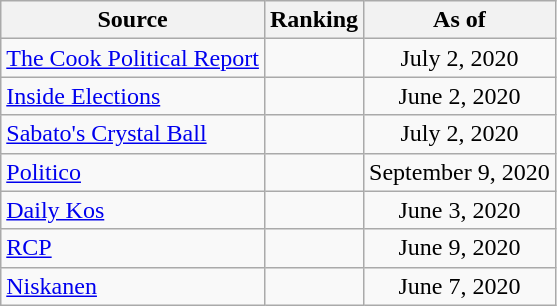<table class="wikitable" style="text-align:center">
<tr>
<th>Source</th>
<th>Ranking</th>
<th>As of</th>
</tr>
<tr>
<td align=left><a href='#'>The Cook Political Report</a></td>
<td></td>
<td>July 2, 2020</td>
</tr>
<tr>
<td align=left><a href='#'>Inside Elections</a></td>
<td></td>
<td>June 2, 2020</td>
</tr>
<tr>
<td align=left><a href='#'>Sabato's Crystal Ball</a></td>
<td></td>
<td>July 2, 2020</td>
</tr>
<tr>
<td align="left"><a href='#'>Politico</a></td>
<td></td>
<td>September 9, 2020</td>
</tr>
<tr>
<td align="left"><a href='#'>Daily Kos</a></td>
<td></td>
<td>June 3, 2020</td>
</tr>
<tr>
<td align="left"><a href='#'>RCP</a></td>
<td></td>
<td>June 9, 2020</td>
</tr>
<tr>
<td align="left"><a href='#'>Niskanen</a></td>
<td></td>
<td>June 7, 2020</td>
</tr>
</table>
